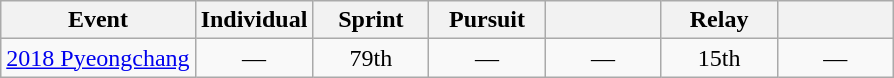<table class="wikitable" style="text-align: center;">
<tr ">
<th>Event</th>
<th style="width:70px;">Individual</th>
<th style="width:70px;">Sprint</th>
<th style="width:70px;">Pursuit</th>
<th style="width:70px;"></th>
<th style="width:70px;">Relay</th>
<th style="width:70px;"></th>
</tr>
<tr>
<td align=left> <a href='#'>2018 Pyeongchang</a></td>
<td>—</td>
<td>79th</td>
<td>—</td>
<td>—</td>
<td>15th</td>
<td>—</td>
</tr>
</table>
